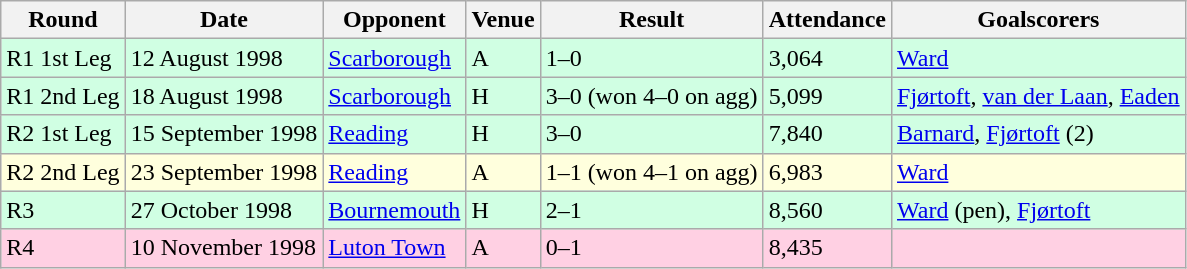<table class="wikitable">
<tr>
<th>Round</th>
<th>Date</th>
<th>Opponent</th>
<th>Venue</th>
<th>Result</th>
<th>Attendance</th>
<th>Goalscorers</th>
</tr>
<tr style="background-color: #d0ffe3;">
<td>R1 1st Leg</td>
<td>12 August 1998</td>
<td><a href='#'>Scarborough</a></td>
<td>A</td>
<td>1–0</td>
<td>3,064</td>
<td><a href='#'>Ward</a></td>
</tr>
<tr style="background-color: #d0ffe3;">
<td>R1 2nd Leg</td>
<td>18 August 1998</td>
<td><a href='#'>Scarborough</a></td>
<td>H</td>
<td>3–0 (won 4–0 on agg)</td>
<td>5,099</td>
<td><a href='#'>Fjørtoft</a>, <a href='#'>van der Laan</a>, <a href='#'>Eaden</a></td>
</tr>
<tr style="background-color: #d0ffe3;">
<td>R2 1st Leg</td>
<td>15 September 1998</td>
<td><a href='#'>Reading</a></td>
<td>H</td>
<td>3–0</td>
<td>7,840</td>
<td><a href='#'>Barnard</a>, <a href='#'>Fjørtoft</a> (2)</td>
</tr>
<tr style="background-color: #ffffdd;">
<td>R2 2nd Leg</td>
<td>23 September 1998</td>
<td><a href='#'>Reading</a></td>
<td>A</td>
<td>1–1 (won 4–1 on agg)</td>
<td>6,983</td>
<td><a href='#'>Ward</a></td>
</tr>
<tr style="background-color: #d0ffe3;">
<td>R3</td>
<td>27 October 1998</td>
<td><a href='#'>Bournemouth</a></td>
<td>H</td>
<td>2–1</td>
<td>8,560</td>
<td><a href='#'>Ward</a> (pen), <a href='#'>Fjørtoft</a></td>
</tr>
<tr style="background-color: #ffd0e3;">
<td>R4</td>
<td>10 November 1998</td>
<td><a href='#'>Luton Town</a></td>
<td>A</td>
<td>0–1</td>
<td>8,435</td>
<td></td>
</tr>
</table>
